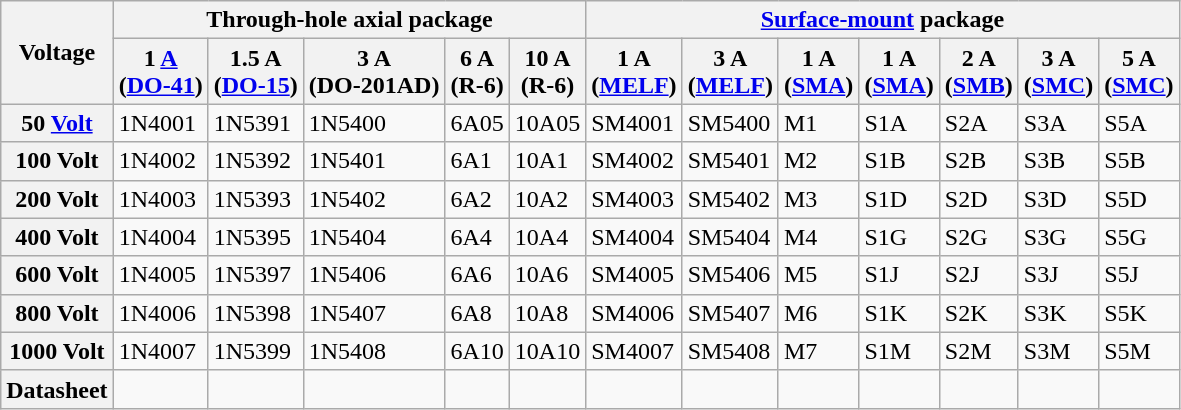<table class="wikitable" border="1">
<tr>
<th rowspan="2">Voltage</th>
<th colspan="5">Through-hole axial package</th>
<th colspan="7"><a href='#'>Surface-mount</a> package</th>
</tr>
<tr>
<th>1 <a href='#'>A</a><br>(<a href='#'>DO-41</a>)</th>
<th>1.5 A<br>(<a href='#'>DO-15</a>)</th>
<th>3 A<br>(DO-201AD)</th>
<th>6 A<br>(R-6)</th>
<th>10 A<br>(R-6)</th>
<th>1 A<br>(<a href='#'>MELF</a>)</th>
<th>3 A<br>(<a href='#'>MELF</a>)</th>
<th>1 A<br>(<a href='#'>SMA</a>)</th>
<th>1 A<br>(<a href='#'>SMA</a>)</th>
<th>2 A<br>(<a href='#'>SMB</a>)</th>
<th>3 A<br>(<a href='#'>SMC</a>)</th>
<th>5 A<br>(<a href='#'>SMC</a>)</th>
</tr>
<tr>
<th>50 <a href='#'>Volt</a></th>
<td>1N4001</td>
<td>1N5391</td>
<td>1N5400</td>
<td>6A05</td>
<td>10A05</td>
<td>SM4001</td>
<td>SM5400</td>
<td>M1</td>
<td>S1A</td>
<td>S2A</td>
<td>S3A</td>
<td>S5A</td>
</tr>
<tr>
<th>100 Volt</th>
<td>1N4002</td>
<td>1N5392</td>
<td>1N5401</td>
<td>6A1</td>
<td>10A1</td>
<td>SM4002</td>
<td>SM5401</td>
<td>M2</td>
<td>S1B</td>
<td>S2B</td>
<td>S3B</td>
<td>S5B</td>
</tr>
<tr>
<th>200 Volt</th>
<td>1N4003</td>
<td>1N5393</td>
<td>1N5402</td>
<td>6A2</td>
<td>10A2</td>
<td>SM4003</td>
<td>SM5402</td>
<td>M3</td>
<td>S1D</td>
<td>S2D</td>
<td>S3D</td>
<td>S5D</td>
</tr>
<tr>
<th>400 Volt</th>
<td>1N4004</td>
<td>1N5395</td>
<td>1N5404</td>
<td>6A4</td>
<td>10A4</td>
<td>SM4004</td>
<td>SM5404</td>
<td>M4</td>
<td>S1G</td>
<td>S2G</td>
<td>S3G</td>
<td>S5G</td>
</tr>
<tr>
<th>600 Volt</th>
<td>1N4005</td>
<td>1N5397</td>
<td>1N5406</td>
<td>6A6</td>
<td>10A6</td>
<td>SM4005</td>
<td>SM5406</td>
<td>M5</td>
<td>S1J</td>
<td>S2J</td>
<td>S3J</td>
<td>S5J</td>
</tr>
<tr>
<th>800 Volt</th>
<td>1N4006</td>
<td>1N5398</td>
<td>1N5407</td>
<td>6A8</td>
<td>10A8</td>
<td>SM4006</td>
<td>SM5407</td>
<td>M6</td>
<td>S1K</td>
<td>S2K</td>
<td>S3K</td>
<td>S5K</td>
</tr>
<tr>
<th>1000 Volt</th>
<td>1N4007</td>
<td>1N5399</td>
<td>1N5408</td>
<td>6A10</td>
<td>10A10</td>
<td>SM4007</td>
<td>SM5408</td>
<td>M7</td>
<td>S1M</td>
<td>S2M</td>
<td>S3M</td>
<td>S5M</td>
</tr>
<tr>
<th>Datasheet</th>
<td></td>
<td></td>
<td></td>
<td></td>
<td></td>
<td></td>
<td></td>
<td></td>
<td></td>
<td></td>
<td></td>
<td></td>
</tr>
</table>
